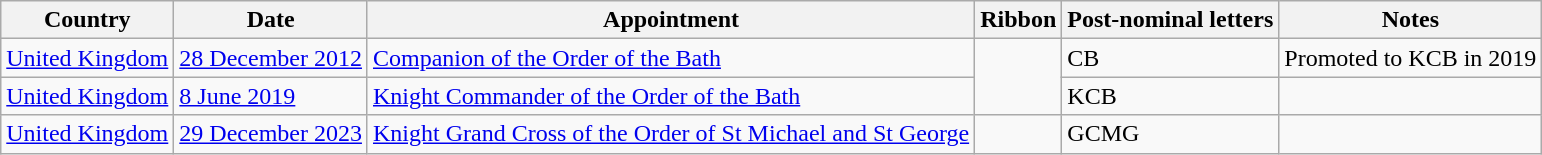<table class="wikitable sortable">
<tr>
<th>Country</th>
<th>Date</th>
<th>Appointment</th>
<th>Ribbon</th>
<th>Post-nominal letters</th>
<th>Notes</th>
</tr>
<tr>
<td><a href='#'>United Kingdom</a></td>
<td><a href='#'>28 December 2012</a></td>
<td><a href='#'>Companion of the Order of the Bath</a></td>
<td rowspan="2"></td>
<td>CB</td>
<td>Promoted to KCB in 2019</td>
</tr>
<tr>
<td><a href='#'>United Kingdom</a></td>
<td><a href='#'>8 June 2019</a></td>
<td><a href='#'>Knight Commander of the Order of the Bath</a></td>
<td>KCB</td>
<td></td>
</tr>
<tr>
<td><a href='#'>United Kingdom</a></td>
<td><a href='#'>29 December 2023</a></td>
<td><a href='#'>Knight Grand Cross of the Order of St Michael and St George</a></td>
<td></td>
<td>GCMG</td>
<td></td>
</tr>
</table>
